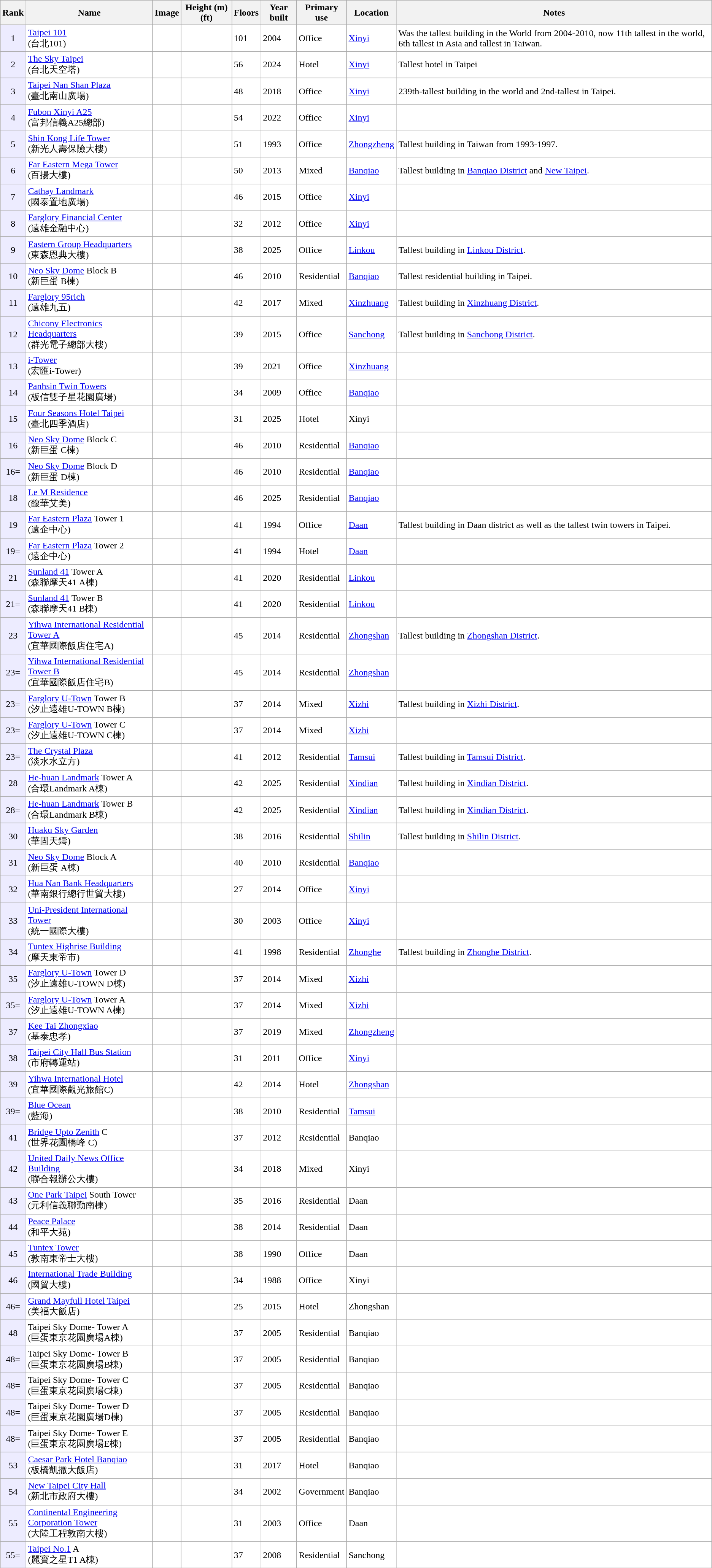<table class="wikitable sortable" style="border:#999; background:#fff">
<tr>
<th>Rank</th>
<th>Name</th>
<th class="unsortable">Image</th>
<th>Height (m) (ft)</th>
<th>Floors</th>
<th>Year built</th>
<th>Primary<br>use</th>
<th>Location</th>
<th class="unsortable">Notes</th>
</tr>
<tr>
<td style="text-align:center; background:#edecff;">1</td>
<td><a href='#'>Taipei 101</a> <br>(台北101)</td>
<td></td>
<td></td>
<td>101</td>
<td>2004</td>
<td>Office</td>
<td><a href='#'>Xinyi</a></td>
<td>Was the tallest building in the World from 2004-2010, now 11th tallest in the world, 6th tallest in Asia and tallest in Taiwan.</td>
</tr>
<tr>
<td style="text-align:center; background:#edecff;">2</td>
<td><a href='#'>The Sky Taipei</a> <br>(台北天空塔)</td>
<td></td>
<td></td>
<td>56</td>
<td>2024</td>
<td>Hotel</td>
<td><a href='#'>Xinyi</a></td>
<td>Tallest hotel in Taipei </td>
</tr>
<tr>
<td style="text-align:center; background:#edecff;">3</td>
<td><a href='#'>Taipei Nan Shan Plaza</a> <br>(臺北南山廣場)</td>
<td></td>
<td></td>
<td>48</td>
<td>2018</td>
<td>Office</td>
<td><a href='#'>Xinyi</a></td>
<td>239th-tallest building in the world and 2nd-tallest in Taipei.</td>
</tr>
<tr>
<td style="text-align:center; background:#edecff;">4</td>
<td><a href='#'>Fubon Xinyi A25</a> <br>(富邦信義A25總部)</td>
<td></td>
<td></td>
<td>54</td>
<td>2022</td>
<td>Office</td>
<td><a href='#'>Xinyi</a></td>
<td></td>
</tr>
<tr>
<td style="text-align:center; background:#edecff;">5</td>
<td><a href='#'>Shin Kong Life Tower</a> <br>(新光人壽保險大樓)</td>
<td></td>
<td></td>
<td>51</td>
<td>1993</td>
<td>Office</td>
<td><a href='#'>Zhongzheng</a></td>
<td>Tallest building in Taiwan from 1993-1997.</td>
</tr>
<tr>
<td style="text-align:center; background:#edecff;">6</td>
<td><a href='#'>Far Eastern Mega Tower</a> <br> (百揚大樓)</td>
<td></td>
<td></td>
<td>50</td>
<td>2013</td>
<td>Mixed</td>
<td><a href='#'>Banqiao</a></td>
<td>Tallest building in <a href='#'>Banqiao District</a> and <a href='#'>New Taipei</a>.</td>
</tr>
<tr>
<td style="text-align:center; background:#edecff;">7</td>
<td><a href='#'>Cathay Landmark</a> <br>(國泰置地廣場)</td>
<td></td>
<td></td>
<td>46</td>
<td>2015</td>
<td>Office</td>
<td><a href='#'>Xinyi</a></td>
<td></td>
</tr>
<tr>
<td style="text-align:center; background:#edecff;">8</td>
<td><a href='#'>Farglory Financial Center</a> <br>(遠雄金融中心)</td>
<td></td>
<td></td>
<td>32</td>
<td>2012</td>
<td>Office</td>
<td><a href='#'>Xinyi</a></td>
<td></td>
</tr>
<tr>
<td style="text-align:center; background:#edecff;">9</td>
<td><a href='#'>Eastern Group Headquarters</a> <br>(東森恩典大樓)</td>
<td></td>
<td></td>
<td>38</td>
<td>2025</td>
<td>Office</td>
<td><a href='#'>Linkou</a></td>
<td>Tallest building in <a href='#'>Linkou District</a>.</td>
</tr>
<tr>
<td style="text-align:center; background:#edecff;">10</td>
<td><a href='#'>Neo Sky Dome</a> Block B <br> (新巨蛋 B棟)</td>
<td></td>
<td></td>
<td>46</td>
<td>2010</td>
<td>Residential</td>
<td><a href='#'>Banqiao</a></td>
<td>Tallest residential building in Taipei.</td>
</tr>
<tr>
<td style="text-align:center; background:#edecff;">11</td>
<td><a href='#'>Farglory 95rich</a> <br> (遠雄九五)</td>
<td></td>
<td></td>
<td>42</td>
<td>2017</td>
<td>Mixed</td>
<td><a href='#'>Xinzhuang</a></td>
<td>Tallest building in <a href='#'>Xinzhuang District</a>.</td>
</tr>
<tr>
<td style="text-align:center; background:#edecff;">12</td>
<td><a href='#'>Chicony Electronics Headquarters</a> <br> (群光電子總部大樓)</td>
<td></td>
<td></td>
<td>39</td>
<td>2015</td>
<td>Office</td>
<td><a href='#'>Sanchong</a></td>
<td>Tallest building in <a href='#'>Sanchong District</a>.</td>
</tr>
<tr>
<td style="text-align:center; background:#edecff;">13</td>
<td><a href='#'>i-Tower</a> <br>(宏匯i-Tower)</td>
<td></td>
<td></td>
<td>39</td>
<td>2021</td>
<td>Office</td>
<td><a href='#'>Xinzhuang</a></td>
<td></td>
</tr>
<tr>
<td style="text-align:center; background:#edecff;">14</td>
<td><a href='#'>Panhsin Twin Towers</a> <br> (板信雙子星花園廣場)</td>
<td></td>
<td></td>
<td>34</td>
<td>2009</td>
<td>Office</td>
<td><a href='#'>Banqiao</a></td>
<td></td>
</tr>
<tr>
<td style="text-align:center; background:#edecff;">15</td>
<td><a href='#'>Four Seasons Hotel Taipei</a> <br> (臺北四季酒店)</td>
<td></td>
<td></td>
<td>31</td>
<td>2025</td>
<td>Hotel</td>
<td>Xinyi</td>
<td></td>
</tr>
<tr>
<td style="text-align:center; background:#edecff;">16</td>
<td><a href='#'>Neo Sky Dome</a> Block C <br> (新巨蛋 C棟)</td>
<td></td>
<td></td>
<td>46</td>
<td>2010</td>
<td>Residential</td>
<td><a href='#'>Banqiao</a></td>
<td></td>
</tr>
<tr>
<td style="text-align:center; background:#edecff;">16=</td>
<td><a href='#'>Neo Sky Dome</a> Block D <br> (新巨蛋 D棟)</td>
<td></td>
<td></td>
<td>46</td>
<td>2010</td>
<td>Residential</td>
<td><a href='#'>Banqiao</a></td>
<td></td>
</tr>
<tr>
<td style="text-align:center; background:#edecff;">18</td>
<td><a href='#'>Le M Residence</a> <br> (馥華艾美)</td>
<td></td>
<td></td>
<td>46</td>
<td>2025</td>
<td>Residential</td>
<td><a href='#'>Banqiao</a></td>
<td></td>
</tr>
<tr>
<td style="text-align:center; background:#edecff;">19</td>
<td><a href='#'>Far Eastern Plaza</a> Tower 1 <br>(遠企中心)</td>
<td></td>
<td></td>
<td>41</td>
<td>1994</td>
<td>Office</td>
<td><a href='#'>Daan</a></td>
<td>Tallest building in Daan district as well as the tallest twin towers in Taipei.</td>
</tr>
<tr>
<td style="text-align:center; background:#edecff;">19=</td>
<td><a href='#'>Far Eastern Plaza</a> Tower 2<br>(遠企中心)</td>
<td></td>
<td></td>
<td>41</td>
<td>1994</td>
<td>Hotel</td>
<td><a href='#'>Daan</a></td>
<td></td>
</tr>
<tr>
<td style="text-align:center; background:#edecff;">21</td>
<td><a href='#'>Sunland 41</a> Tower A <br> (森聯摩天41 A棟)</td>
<td></td>
<td></td>
<td>41</td>
<td>2020</td>
<td>Residential</td>
<td><a href='#'>Linkou</a></td>
<td></td>
</tr>
<tr>
<td style="text-align:center; background:#edecff;">21=</td>
<td><a href='#'>Sunland 41</a> Tower B <br> (森聯摩天41 B棟)</td>
<td></td>
<td></td>
<td>41</td>
<td>2020</td>
<td>Residential</td>
<td><a href='#'>Linkou</a></td>
<td></td>
</tr>
<tr>
<td style="text-align:center; background:#edecff;">23</td>
<td><a href='#'>Yihwa International Residential Tower A</a> <br>(宜華國際飯店住宅A)</td>
<td></td>
<td></td>
<td>45</td>
<td>2014</td>
<td>Residential</td>
<td><a href='#'>Zhongshan</a></td>
<td>Tallest building in <a href='#'>Zhongshan District</a>.</td>
</tr>
<tr>
<td style="text-align:center; background:#edecff;">23=</td>
<td><a href='#'>Yihwa International Residential Tower B</a> <br>(宜華國際飯店住宅B)</td>
<td></td>
<td></td>
<td>45</td>
<td>2014</td>
<td>Residential</td>
<td><a href='#'>Zhongshan</a></td>
<td></td>
</tr>
<tr>
<td style="text-align:center; background:#edecff;">23=</td>
<td><a href='#'>Farglory U-Town</a> Tower B <br> (汐止遠雄U-TOWN B棟)</td>
<td></td>
<td></td>
<td>37</td>
<td>2014</td>
<td>Mixed</td>
<td><a href='#'>Xizhi</a></td>
<td>Tallest building in <a href='#'>Xizhi District</a>.</td>
</tr>
<tr>
<td style="text-align:center; background:#edecff;">23=</td>
<td><a href='#'>Farglory U-Town</a> Tower C <br> (汐止遠雄U-TOWN C棟)</td>
<td></td>
<td></td>
<td>37</td>
<td>2014</td>
<td>Mixed</td>
<td><a href='#'>Xizhi</a></td>
<td></td>
</tr>
<tr>
<td style="text-align:center; background:#edecff;">23=</td>
<td><a href='#'>The Crystal Plaza</a> <br> (淡水水立方)</td>
<td></td>
<td></td>
<td>41</td>
<td>2012</td>
<td>Residential</td>
<td><a href='#'>Tamsui</a></td>
<td>Tallest building in <a href='#'>Tamsui District</a>.</td>
</tr>
<tr>
<td style="text-align:center; background:#edecff;">28</td>
<td><a href='#'>He-huan Landmark</a> Tower A <br>(合環Landmark A棟)</td>
<td></td>
<td></td>
<td>42</td>
<td>2025</td>
<td>Residential</td>
<td><a href='#'>Xindian</a></td>
<td>Tallest building in <a href='#'>Xindian District</a>.</td>
</tr>
<tr>
<td style="text-align:center; background:#edecff;">28=</td>
<td><a href='#'>He-huan Landmark</a> Tower B <br>(合環Landmark B棟)</td>
<td></td>
<td></td>
<td>42</td>
<td>2025</td>
<td>Residential</td>
<td><a href='#'>Xindian</a></td>
<td>Tallest building in <a href='#'>Xindian District</a>.</td>
</tr>
<tr>
<td style="text-align:center; background:#edecff;">30</td>
<td><a href='#'>Huaku Sky Garden</a> <br>(華固天鑄)</td>
<td></td>
<td></td>
<td>38</td>
<td>2016</td>
<td>Residential</td>
<td><a href='#'>Shilin</a></td>
<td>Tallest building in <a href='#'>Shilin District</a>.</td>
</tr>
<tr>
<td style="text-align:center; background:#edecff;">31</td>
<td><a href='#'>Neo Sky Dome</a> Block A <br> (新巨蛋 A棟)</td>
<td></td>
<td></td>
<td>40</td>
<td>2010</td>
<td>Residential</td>
<td><a href='#'>Banqiao</a></td>
<td></td>
</tr>
<tr>
<td style="text-align:center; background:#edecff;">32</td>
<td><a href='#'>Hua Nan Bank Headquarters</a><br>(華南銀行總行世貿大樓)</td>
<td></td>
<td></td>
<td>27</td>
<td>2014</td>
<td>Office</td>
<td><a href='#'>Xinyi</a></td>
<td></td>
</tr>
<tr>
<td style="text-align:center; background:#edecff;">33</td>
<td><a href='#'>Uni-President International Tower</a> <br>(統一國際大樓)</td>
<td></td>
<td></td>
<td>30</td>
<td>2003</td>
<td>Office</td>
<td><a href='#'>Xinyi</a></td>
<td></td>
</tr>
<tr>
<td style="text-align:center; background:#edecff;">34</td>
<td><a href='#'>Tuntex Highrise Building</a> <br> (摩天東帝市)</td>
<td></td>
<td></td>
<td>41</td>
<td>1998</td>
<td>Residential</td>
<td><a href='#'>Zhonghe</a></td>
<td>Tallest building in <a href='#'>Zhonghe District</a>.</td>
</tr>
<tr>
<td style="text-align:center; background:#edecff;">35</td>
<td><a href='#'>Farglory U-Town</a> Tower D <br> (汐止遠雄U-TOWN D棟)</td>
<td></td>
<td></td>
<td>37</td>
<td>2014</td>
<td>Mixed</td>
<td><a href='#'>Xizhi</a></td>
<td></td>
</tr>
<tr>
<td style="text-align:center; background:#edecff;">35=</td>
<td><a href='#'>Farglory U-Town</a> Tower A <br> (汐止遠雄U-TOWN A棟)</td>
<td></td>
<td></td>
<td>37</td>
<td>2014</td>
<td>Mixed</td>
<td><a href='#'>Xizhi</a></td>
<td></td>
</tr>
<tr>
<td style="text-align:center; background:#edecff;">37</td>
<td><a href='#'>Kee Tai Zhongxiao</a> <br>(基泰忠孝)</td>
<td></td>
<td></td>
<td>37</td>
<td>2019</td>
<td>Mixed</td>
<td><a href='#'>Zhongzheng</a></td>
<td></td>
</tr>
<tr>
<td style="text-align:center; background:#edecff;">38</td>
<td><a href='#'>Taipei City Hall Bus Station</a> <br>(市府轉運站)</td>
<td></td>
<td></td>
<td>31</td>
<td>2011</td>
<td>Office</td>
<td><a href='#'>Xinyi</a></td>
<td></td>
</tr>
<tr>
<td style="text-align:center; background:#edecff;">39</td>
<td><a href='#'>Yihwa International Hotel</a> <br>(宜華國際觀光旅館C)</td>
<td></td>
<td></td>
<td>42</td>
<td>2014</td>
<td>Hotel</td>
<td><a href='#'>Zhongshan</a></td>
<td></td>
</tr>
<tr>
<td style="text-align:center; background:#edecff;">39=</td>
<td><a href='#'>Blue Ocean</a> <br> (藍海)</td>
<td></td>
<td></td>
<td>38</td>
<td>2010</td>
<td>Residential</td>
<td><a href='#'>Tamsui</a></td>
<td></td>
</tr>
<tr>
<td style="text-align:center; background:#edecff;">41</td>
<td><a href='#'>Bridge Upto Zenith</a> C <br>(世界花園橋峰 C)</td>
<td></td>
<td></td>
<td>37</td>
<td>2012</td>
<td>Residential</td>
<td>Banqiao</td>
<td></td>
</tr>
<tr>
<td style="text-align:center; background:#edecff;">42</td>
<td><a href='#'>United Daily News Office Building</a> <br>(聯合報辦公大樓)</td>
<td></td>
<td></td>
<td>34</td>
<td>2018</td>
<td>Mixed</td>
<td>Xinyi</td>
<td></td>
</tr>
<tr>
<td style="text-align:center; background:#edecff;">43</td>
<td><a href='#'>One Park Taipei</a> South Tower <br>(元利信義聯勤南棟)</td>
<td></td>
<td></td>
<td>35</td>
<td>2016</td>
<td>Residential</td>
<td>Daan</td>
<td></td>
</tr>
<tr>
<td style="text-align:center; background:#edecff;">44</td>
<td><a href='#'>Peace Palace</a> <br>(和平大苑)</td>
<td></td>
<td></td>
<td>38</td>
<td>2014</td>
<td>Residential</td>
<td>Daan</td>
<td></td>
</tr>
<tr>
<td style="text-align:center; background:#edecff;">45</td>
<td><a href='#'>Tuntex Tower</a> <br>(敦南東帝士大樓)</td>
<td></td>
<td></td>
<td>38</td>
<td>1990</td>
<td>Office</td>
<td>Daan</td>
<td></td>
</tr>
<tr>
<td style="text-align:center; background:#edecff;">46</td>
<td><a href='#'>International Trade Building</a> <br>(國貿大樓)</td>
<td></td>
<td></td>
<td>34</td>
<td>1988</td>
<td>Office</td>
<td>Xinyi</td>
<td></td>
</tr>
<tr>
<td style="text-align:center; background:#edecff;">46=</td>
<td><a href='#'>Grand Mayfull Hotel Taipei</a> <br>(美福大飯店)</td>
<td></td>
<td></td>
<td>25</td>
<td>2015</td>
<td>Hotel</td>
<td>Zhongshan</td>
<td></td>
</tr>
<tr>
<td style="text-align:center; background:#edecff;">48</td>
<td>Taipei Sky Dome- Tower A <br>(巨蛋東京花園廣場A棟)</td>
<td></td>
<td></td>
<td>37</td>
<td>2005</td>
<td>Residential</td>
<td>Banqiao</td>
<td></td>
</tr>
<tr>
<td style="text-align:center; background:#edecff;">48=</td>
<td>Taipei Sky Dome- Tower B <br>(巨蛋東京花園廣場B棟)</td>
<td></td>
<td></td>
<td>37</td>
<td>2005</td>
<td>Residential</td>
<td>Banqiao</td>
<td></td>
</tr>
<tr>
<td style="text-align:center; background:#edecff;">48=</td>
<td>Taipei Sky Dome- Tower C <br>(巨蛋東京花園廣場C棟)</td>
<td></td>
<td></td>
<td>37</td>
<td>2005</td>
<td>Residential</td>
<td>Banqiao</td>
<td></td>
</tr>
<tr>
<td style="text-align:center; background:#edecff;">48=</td>
<td>Taipei Sky Dome- Tower D <br>(巨蛋東京花園廣場D棟)</td>
<td></td>
<td></td>
<td>37</td>
<td>2005</td>
<td>Residential</td>
<td>Banqiao</td>
<td></td>
</tr>
<tr>
<td style="text-align:center; background:#edecff;">48=</td>
<td>Taipei Sky Dome- Tower E <br>(巨蛋東京花園廣場E棟)</td>
<td></td>
<td></td>
<td>37</td>
<td>2005</td>
<td>Residential</td>
<td>Banqiao</td>
<td></td>
</tr>
<tr>
<td style="text-align:center; background:#edecff;">53</td>
<td><a href='#'>Caesar Park Hotel Banqiao</a> <br>(板橋凱撒大飯店)</td>
<td></td>
<td></td>
<td>31</td>
<td>2017</td>
<td>Hotel</td>
<td>Banqiao</td>
<td></td>
</tr>
<tr>
<td style="text-align:center; background:#edecff;">54</td>
<td><a href='#'>New Taipei City Hall</a> <br>(新北市政府大樓)</td>
<td></td>
<td></td>
<td>34</td>
<td>2002</td>
<td>Government</td>
<td>Banqiao</td>
<td></td>
</tr>
<tr>
<td style="text-align:center; background:#edecff;">55</td>
<td><a href='#'>Continental Engineering Corporation Tower</a> <br>(大陸工程敦南大樓)</td>
<td></td>
<td></td>
<td>31</td>
<td>2003</td>
<td>Office</td>
<td>Daan</td>
<td></td>
</tr>
<tr>
<td style="text-align:center; background:#edecff;">55=</td>
<td><a href='#'>Taipei No.1</a> A <br>(麗寶之星T1 A棟)</td>
<td></td>
<td></td>
<td>37</td>
<td>2008</td>
<td>Residential</td>
<td>Sanchong</td>
<td></td>
</tr>
<tr>
</tr>
</table>
